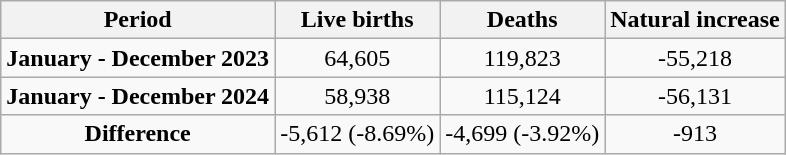<table class="wikitable"  style="text-align:center;">
<tr>
<th>Period</th>
<th>Live births</th>
<th>Deaths</th>
<th>Natural increase</th>
</tr>
<tr>
<td><strong>January - December 2023</strong></td>
<td>64,605</td>
<td>119,823</td>
<td>-55,218</td>
</tr>
<tr>
<td><strong>January - December 2024</strong></td>
<td>58,938</td>
<td>115,124</td>
<td>-56,131</td>
</tr>
<tr>
<td><strong>Difference</strong></td>
<td> -5,612 (-8.69%)</td>
<td> -4,699 (-3.92%)</td>
<td> -913</td>
</tr>
</table>
